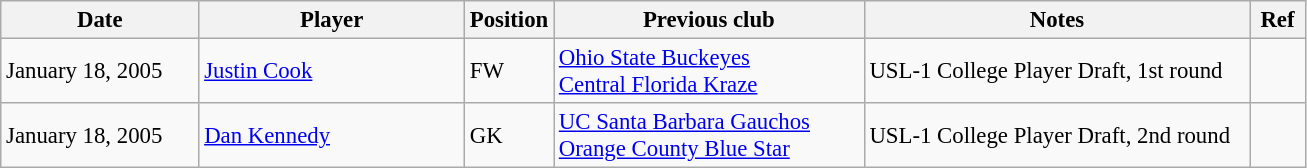<table class="wikitable" style="font-size:95%;">
<tr>
<th width=125px>Date</th>
<th width=170px>Player</th>
<th width=50px>Position</th>
<th width=200px>Previous club</th>
<th width=250px>Notes</th>
<th width=30px>Ref</th>
</tr>
<tr>
<td>January 18, 2005</td>
<td> <a href='#'>Justin Cook</a></td>
<td>FW</td>
<td> <a href='#'>Ohio State Buckeyes</a><br> <a href='#'>Central Florida Kraze</a></td>
<td>USL-1 College Player Draft, 1st round</td>
<td></td>
</tr>
<tr>
<td>January 18, 2005</td>
<td> <a href='#'>Dan Kennedy</a></td>
<td>GK</td>
<td> <a href='#'>UC Santa Barbara Gauchos</a><br> <a href='#'>Orange County Blue Star</a></td>
<td>USL-1 College Player Draft, 2nd round</td>
<td></td>
</tr>
</table>
